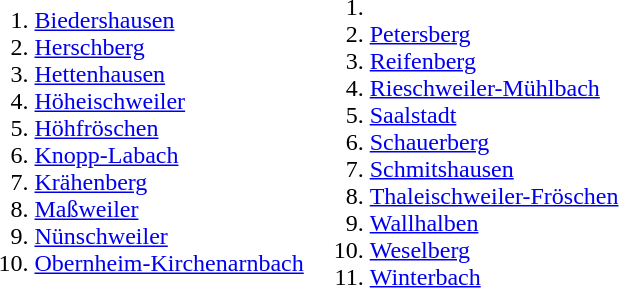<table>
<tr>
<td><br><ol><li><a href='#'>Biedershausen</a></li><li><a href='#'>Herschberg</a></li><li><a href='#'>Hettenhausen</a></li><li><a href='#'>Höheischweiler</a></li><li><a href='#'>Höhfröschen</a></li><li><a href='#'>Knopp-Labach</a></li><li><a href='#'>Krähenberg</a></li><li><a href='#'>Maßweiler</a></li><li><a href='#'>Nünschweiler</a></li><li><a href='#'>Obernheim-Kirchenarnbach</a></li></ol></td>
<td valign=top><br><ol><li><li><a href='#'>Petersberg</a></li><li><a href='#'>Reifenberg</a></li><li><a href='#'>Rieschweiler-Mühlbach</a></li><li><a href='#'>Saalstadt</a></li><li><a href='#'>Schauerberg</a></li><li><a href='#'>Schmitshausen</a></li><li><a href='#'>Thaleischweiler-Fröschen</a></li><li><a href='#'>Wallhalben</a></li><li><a href='#'>Weselberg</a></li><li><a href='#'>Winterbach</a></li></ol></td>
</tr>
</table>
